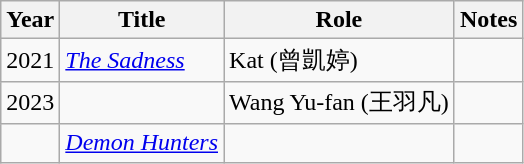<table class="wikitable">
<tr>
<th>Year</th>
<th>Title</th>
<th>Role</th>
<th>Notes</th>
</tr>
<tr>
<td>2021</td>
<td><em><a href='#'>The Sadness</a></em></td>
<td>Kat (曾凱婷)</td>
<td></td>
</tr>
<tr>
<td>2023</td>
<td><em></em></td>
<td>Wang Yu-fan (王羽凡)</td>
<td></td>
</tr>
<tr>
<td></td>
<td><em><a href='#'>Demon Hunters</a></em></td>
<td></td>
<td></td>
</tr>
</table>
